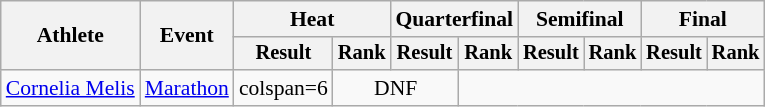<table class="wikitable" style="font-size:90%">
<tr>
<th rowspan="2">Athlete</th>
<th rowspan="2">Event</th>
<th colspan="2">Heat</th>
<th colspan="2">Quarterfinal</th>
<th colspan="2">Semifinal</th>
<th colspan="2">Final</th>
</tr>
<tr style="font-size:95%">
<th>Result</th>
<th>Rank</th>
<th>Result</th>
<th>Rank</th>
<th>Result</th>
<th>Rank</th>
<th>Result</th>
<th>Rank</th>
</tr>
<tr align=center>
<td align=left><a href='#'>Cornelia Melis</a></td>
<td align=left><a href='#'>Marathon</a></td>
<td>colspan=6 </td>
<td colspan=2>DNF</td>
</tr>
</table>
